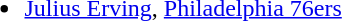<table style="border:0;width:95%;">
<tr style="vertical-align:top;">
<td><br><ul><li><a href='#'>Julius Erving</a>, <a href='#'>Philadelphia 76ers</a></li></ul></td>
</tr>
</table>
